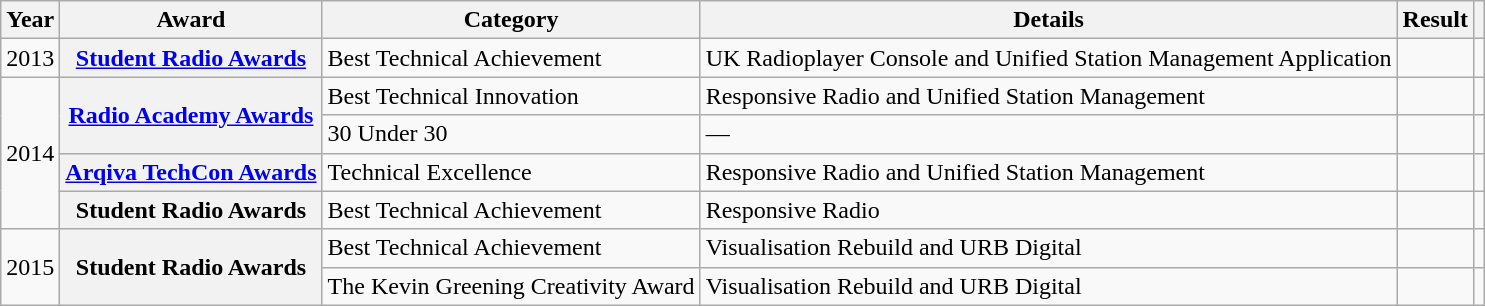<table class="wikitable plainrowheaders">
<tr>
<th scope=col>Year</th>
<th scope=col>Award</th>
<th scope=col>Category</th>
<th scope=col>Details</th>
<th scope=col>Result</th>
<th scope=col></th>
</tr>
<tr>
<td>2013</td>
<th scope=row><a href='#'>Student Radio Awards</a></th>
<td>Best Technical Achievement</td>
<td>UK Radioplayer Console and Unified Station Management Application</td>
<td></td>
<td align=center></td>
</tr>
<tr>
<td rowspan=4>2014</td>
<th scope=row rowspan=2><a href='#'>Radio Academy Awards</a></th>
<td>Best Technical Innovation</td>
<td>Responsive Radio and Unified Station Management</td>
<td></td>
<td align=center></td>
</tr>
<tr>
<td>30 Under 30</td>
<td>—</td>
<td></td>
<td align=center></td>
</tr>
<tr>
<th scope=row><a href='#'>Arqiva TechCon Awards</a></th>
<td>Technical Excellence</td>
<td>Responsive Radio and Unified Station Management</td>
<td></td>
<td align=center></td>
</tr>
<tr>
<th scope=row>Student Radio Awards</th>
<td>Best Technical Achievement</td>
<td>Responsive Radio</td>
<td></td>
<td align=center></td>
</tr>
<tr>
<td rowspan=2>2015</td>
<th scope=row rowspan=2>Student Radio Awards</th>
<td>Best Technical Achievement</td>
<td>Visualisation Rebuild and URB Digital</td>
<td></td>
<td align=center></td>
</tr>
<tr>
<td>The Kevin Greening Creativity Award</td>
<td>Visualisation Rebuild and URB Digital</td>
<td></td>
<td align=center></td>
</tr>
</table>
